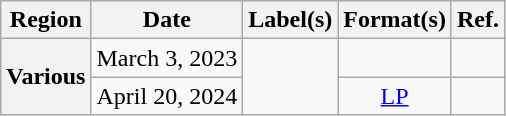<table class="wikitable plainrowheaders">
<tr>
<th scope="col">Region</th>
<th scope="col">Date</th>
<th scope="col">Label(s)</th>
<th scope="col">Format(s)</th>
<th scope="col">Ref.</th>
</tr>
<tr>
<th scope="row"  rowspan="2">Various</th>
<td>March 3, 2023</td>
<td rowspan="2"></td>
<td></td>
<td align="center"></td>
</tr>
<tr>
<td>April 20, 2024</td>
<td align="center"><a href='#'>LP</a></td>
<td align="center"></td>
</tr>
</table>
